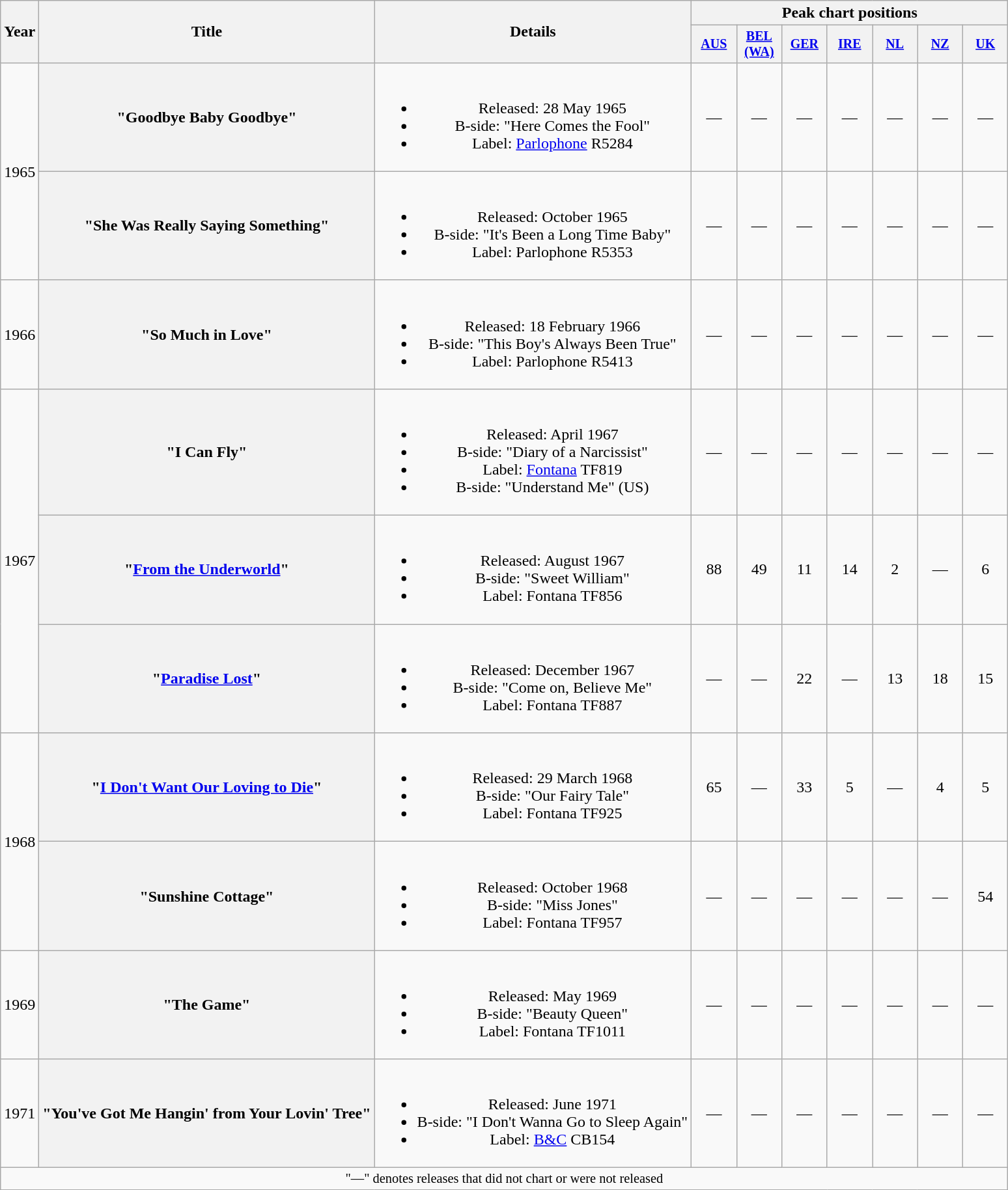<table class="wikitable plainrowheaders" style="text-align:center">
<tr>
<th scope="col" rowspan="2">Year</th>
<th scope="col" rowspan="2">Title</th>
<th scope="col" rowspan="2">Details</th>
<th scope="col" colspan="7">Peak chart positions</th>
</tr>
<tr style="font-size:smaller;">
<th scope="col" style="width:3em;"><a href='#'>AUS</a><br></th>
<th scope="col" style="width:3em;"><a href='#'>BEL<br>(WA)</a><br></th>
<th scope="col" style="width:3em;"><a href='#'>GER</a><br></th>
<th scope="col" style="width:3em;"><a href='#'>IRE</a><br></th>
<th scope="col" style="width:3em;"><a href='#'>NL</a><br></th>
<th scope="col" style="width:3em;"><a href='#'>NZ</a><br></th>
<th scope="col" style="width:3em;"><a href='#'>UK</a><br></th>
</tr>
<tr>
<td rowspan="2">1965</td>
<th scope="row">"Goodbye Baby Goodbye"</th>
<td><br><ul><li>Released: 28 May 1965</li><li>B-side: "Here Comes the Fool"</li><li>Label: <a href='#'>Parlophone</a> R5284</li></ul></td>
<td>—</td>
<td>—</td>
<td>—</td>
<td>—</td>
<td>—</td>
<td>—</td>
<td>—</td>
</tr>
<tr>
<th scope="row">"She Was Really Saying Something"</th>
<td><br><ul><li>Released: October 1965</li><li>B-side: "It's Been a Long Time Baby"</li><li>Label: Parlophone R5353</li></ul></td>
<td>—</td>
<td>—</td>
<td>—</td>
<td>—</td>
<td>—</td>
<td>—</td>
<td>—</td>
</tr>
<tr>
<td>1966</td>
<th scope="row">"So Much in Love"</th>
<td><br><ul><li>Released: 18 February 1966</li><li>B-side: "This Boy's Always Been True"</li><li>Label: Parlophone R5413</li></ul></td>
<td>—</td>
<td>—</td>
<td>—</td>
<td>—</td>
<td>—</td>
<td>—</td>
<td>—</td>
</tr>
<tr>
<td rowspan="3">1967</td>
<th scope="row">"I Can Fly"</th>
<td><br><ul><li>Released: April 1967</li><li>B-side: "Diary of a Narcissist"</li><li>Label: <a href='#'>Fontana</a> TF819</li><li>B-side: "Understand Me" (US)</li></ul></td>
<td>—</td>
<td>—</td>
<td>—</td>
<td>—</td>
<td>—</td>
<td>—</td>
<td>—</td>
</tr>
<tr>
<th scope="row">"<a href='#'>From the Underworld</a>"</th>
<td><br><ul><li>Released: August 1967</li><li>B-side: "Sweet William"</li><li>Label: Fontana TF856</li></ul></td>
<td>88</td>
<td>49</td>
<td>11</td>
<td>14</td>
<td>2</td>
<td>—</td>
<td>6</td>
</tr>
<tr>
<th scope="row">"<a href='#'>Paradise Lost</a>"</th>
<td><br><ul><li>Released: December 1967</li><li>B-side: "Come on, Believe Me"</li><li>Label: Fontana TF887</li></ul></td>
<td>—</td>
<td>—</td>
<td>22</td>
<td>—</td>
<td>13</td>
<td>18</td>
<td>15</td>
</tr>
<tr>
<td rowspan="2">1968</td>
<th scope="row">"<a href='#'>I Don't Want Our Loving to Die</a>"</th>
<td><br><ul><li>Released: 29 March 1968</li><li>B-side: "Our Fairy Tale"</li><li>Label: Fontana TF925</li></ul></td>
<td>65</td>
<td>—</td>
<td>33</td>
<td>5</td>
<td>—</td>
<td>4</td>
<td>5</td>
</tr>
<tr>
<th scope="row">"Sunshine Cottage"</th>
<td><br><ul><li>Released: October 1968</li><li>B-side: "Miss Jones"</li><li>Label: Fontana TF957</li></ul></td>
<td>—</td>
<td>—</td>
<td>—</td>
<td>—</td>
<td>—</td>
<td>—</td>
<td>54</td>
</tr>
<tr>
<td>1969</td>
<th scope="row">"The Game"</th>
<td><br><ul><li>Released: May 1969</li><li>B-side: "Beauty Queen"</li><li>Label: Fontana TF1011</li></ul></td>
<td>—</td>
<td>—</td>
<td>—</td>
<td>—</td>
<td>—</td>
<td>—</td>
<td>—</td>
</tr>
<tr>
<td>1971</td>
<th scope="row">"You've Got Me Hangin' from Your Lovin' Tree"</th>
<td><br><ul><li>Released: June 1971</li><li>B-side: "I Don't Wanna Go to Sleep Again"</li><li>Label: <a href='#'>B&C</a> CB154</li></ul></td>
<td>—</td>
<td>—</td>
<td>—</td>
<td>—</td>
<td>—</td>
<td>—</td>
<td>—</td>
</tr>
<tr>
<td colspan="10" style="font-size:85%">"—" denotes releases that did not chart or were not released</td>
</tr>
</table>
